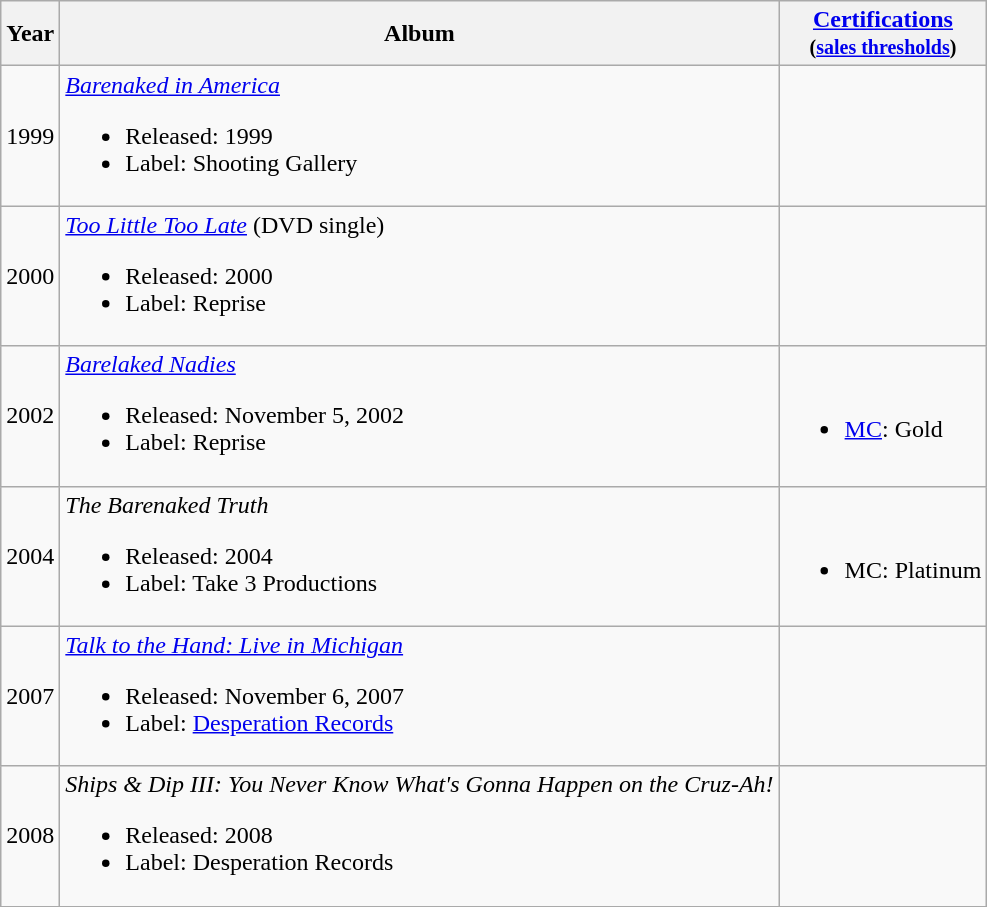<table class="wikitable">
<tr>
<th rowspan="1">Year</th>
<th rowspan="1">Album</th>
<th rowspan="1"><a href='#'>Certifications</a><br><small>(<a href='#'>sales thresholds</a>)</small></th>
</tr>
<tr>
<td>1999</td>
<td><em><a href='#'>Barenaked in America</a></em><br><ul><li>Released: 1999</li><li>Label: Shooting Gallery</li></ul></td>
<td></td>
</tr>
<tr>
<td>2000</td>
<td><em><a href='#'>Too Little Too Late</a></em> (DVD single)<br><ul><li>Released: 2000</li><li>Label: Reprise</li></ul></td>
<td></td>
</tr>
<tr>
<td>2002</td>
<td><em><a href='#'>Barelaked Nadies</a></em><br><ul><li>Released: November 5, 2002</li><li>Label: Reprise</li></ul></td>
<td><br><ul><li><a href='#'>MC</a>: Gold</li></ul></td>
</tr>
<tr>
<td>2004</td>
<td><em>The Barenaked Truth</em><br><ul><li>Released: 2004</li><li>Label: Take 3 Productions</li></ul></td>
<td><br><ul><li>MC: Platinum</li></ul></td>
</tr>
<tr>
<td>2007</td>
<td><em><a href='#'>Talk to the Hand: Live in Michigan</a></em><br><ul><li>Released: November 6, 2007</li><li>Label: <a href='#'>Desperation Records</a></li></ul></td>
<td></td>
</tr>
<tr>
<td>2008</td>
<td><em>Ships & Dip III: You Never Know What's Gonna Happen on the Cruz-Ah!</em><br><ul><li>Released: 2008</li><li>Label: Desperation Records</li></ul></td>
<td></td>
</tr>
</table>
